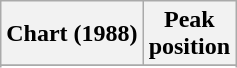<table class="wikitable sortable plainrowheaders" style="text-align:center">
<tr>
<th scope="col">Chart (1988)</th>
<th scope="col">Peak<br>position</th>
</tr>
<tr>
</tr>
<tr>
</tr>
</table>
